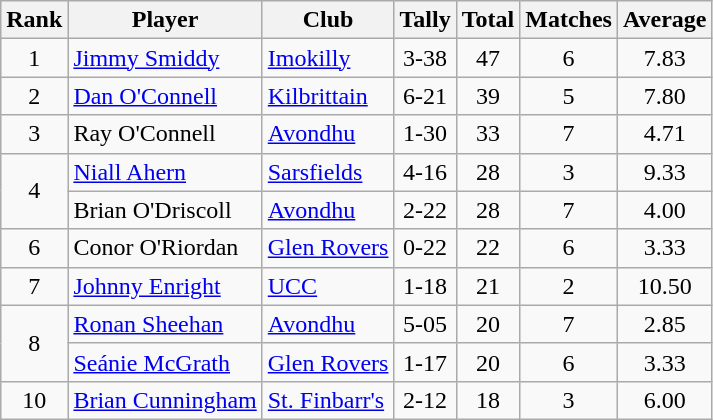<table class="wikitable">
<tr>
<th>Rank</th>
<th>Player</th>
<th>Club</th>
<th>Tally</th>
<th>Total</th>
<th>Matches</th>
<th>Average</th>
</tr>
<tr>
<td rowspan=1 align=center>1</td>
<td><a href='#'>Jimmy Smiddy</a></td>
<td><a href='#'>Imokilly</a></td>
<td align=center>3-38</td>
<td align=center>47</td>
<td align=center>6</td>
<td align=center>7.83</td>
</tr>
<tr>
<td rowspan=1 align=center>2</td>
<td><a href='#'>Dan O'Connell</a></td>
<td><a href='#'>Kilbrittain</a></td>
<td align=center>6-21</td>
<td align=center>39</td>
<td align=center>5</td>
<td align=center>7.80</td>
</tr>
<tr>
<td rowspan=1 align=center>3</td>
<td>Ray O'Connell</td>
<td><a href='#'>Avondhu</a></td>
<td align=center>1-30</td>
<td align=center>33</td>
<td align=center>7</td>
<td align=center>4.71</td>
</tr>
<tr>
<td rowspan=2 align=center>4</td>
<td><a href='#'>Niall Ahern</a></td>
<td><a href='#'>Sarsfields</a></td>
<td align=center>4-16</td>
<td align=center>28</td>
<td align=center>3</td>
<td align=center>9.33</td>
</tr>
<tr>
<td>Brian O'Driscoll</td>
<td><a href='#'>Avondhu</a></td>
<td align=center>2-22</td>
<td align=center>28</td>
<td align=center>7</td>
<td align=center>4.00</td>
</tr>
<tr>
<td rowspan=1 align=center>6</td>
<td>Conor O'Riordan</td>
<td><a href='#'>Glen Rovers</a></td>
<td align=center>0-22</td>
<td align=center>22</td>
<td align=center>6</td>
<td align=center>3.33</td>
</tr>
<tr>
<td rowspan=1 align=center>7</td>
<td><a href='#'>Johnny Enright</a></td>
<td><a href='#'>UCC</a></td>
<td align=center>1-18</td>
<td align=center>21</td>
<td align=center>2</td>
<td align=center>10.50</td>
</tr>
<tr>
<td rowspan=2 align=center>8</td>
<td><a href='#'>Ronan Sheehan</a></td>
<td><a href='#'>Avondhu</a></td>
<td align=center>5-05</td>
<td align=center>20</td>
<td align=center>7</td>
<td align=center>2.85</td>
</tr>
<tr>
<td><a href='#'>Seánie McGrath</a></td>
<td><a href='#'>Glen Rovers</a></td>
<td align=center>1-17</td>
<td align=center>20</td>
<td align=center>6</td>
<td align=center>3.33</td>
</tr>
<tr>
<td rowspan=1 align=center>10</td>
<td><a href='#'>Brian Cunningham</a></td>
<td><a href='#'>St. Finbarr's</a></td>
<td align=center>2-12</td>
<td align=center>18</td>
<td align=center>3</td>
<td align=center>6.00</td>
</tr>
</table>
